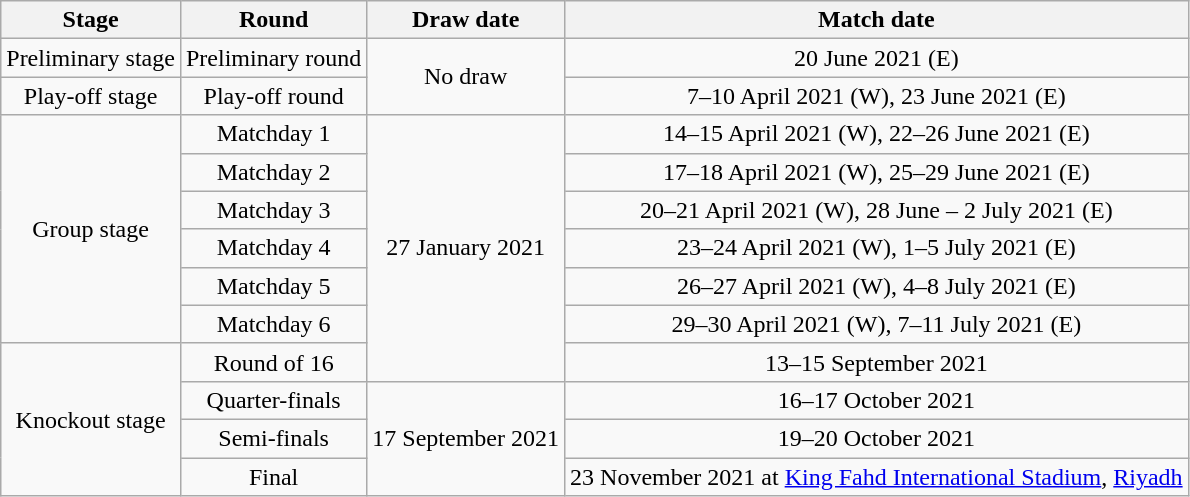<table class="wikitable" style="text-align:center">
<tr>
<th>Stage</th>
<th>Round</th>
<th>Draw date</th>
<th>Match date</th>
</tr>
<tr>
<td>Preliminary stage</td>
<td>Preliminary round</td>
<td rowspan=2>No draw</td>
<td>20 June 2021 (E)</td>
</tr>
<tr>
<td>Play-off stage</td>
<td>Play-off round</td>
<td>7–10 April 2021 (W), 23 June 2021 (E)</td>
</tr>
<tr>
<td rowspan=6>Group stage</td>
<td>Matchday 1</td>
<td rowspan=7>27 January 2021</td>
<td>14–15 April 2021 (W), 22–26 June 2021 (E)</td>
</tr>
<tr>
<td>Matchday 2</td>
<td>17–18 April 2021 (W), 25–29 June 2021 (E)</td>
</tr>
<tr>
<td>Matchday 3</td>
<td>20–21 April 2021 (W), 28 June – 2 July 2021 (E)</td>
</tr>
<tr>
<td>Matchday 4</td>
<td>23–24 April 2021 (W), 1–5 July 2021 (E)</td>
</tr>
<tr>
<td>Matchday 5</td>
<td>26–27 April 2021 (W), 4–8 July 2021 (E)</td>
</tr>
<tr>
<td>Matchday 6</td>
<td>29–30 April 2021 (W), 7–11 July 2021 (E)</td>
</tr>
<tr>
<td rowspan=4>Knockout stage</td>
<td>Round of 16</td>
<td>13–15 September 2021</td>
</tr>
<tr>
<td>Quarter-finals</td>
<td rowspan=3>17 September 2021</td>
<td>16–17 October 2021</td>
</tr>
<tr>
<td>Semi-finals</td>
<td>19–20 October 2021</td>
</tr>
<tr>
<td>Final</td>
<td colspan="2">23 November 2021 at <a href='#'>King Fahd International Stadium</a>, <a href='#'>Riyadh</a></td>
</tr>
</table>
